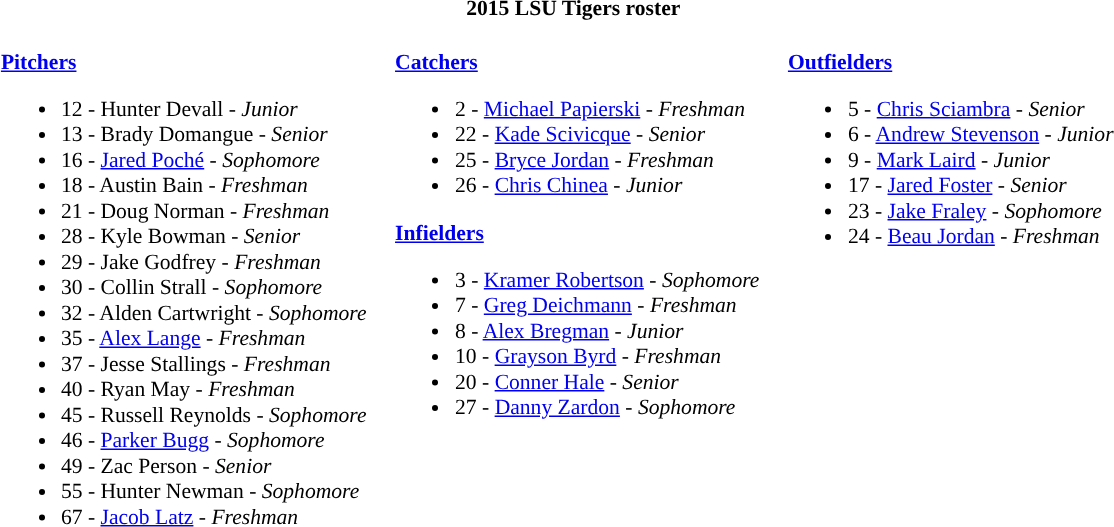<table class="toccolours" style="border-collapse:collapse; font-size:90%;">
<tr>
<th colspan=9>2015 LSU Tigers roster</th>
</tr>
<tr>
<td width="03"> </td>
<td valign="top"><br><strong><a href='#'>Pitchers</a></strong><ul><li>12 - Hunter Devall - <em>Junior</em></li><li>13 - Brady Domangue - <em>Senior</em></li><li>16 - <a href='#'>Jared Poché</a> - <em>Sophomore</em></li><li>18 - Austin Bain - <em>Freshman</em></li><li>21 - Doug Norman - <em>Freshman</em></li><li>28 - Kyle Bowman - <em>Senior</em></li><li>29 - Jake Godfrey - <em>Freshman</em></li><li>30 - Collin Strall - <em>Sophomore</em></li><li>32 - Alden Cartwright - <em>Sophomore</em></li><li>35 - <a href='#'>Alex Lange</a> - <em>Freshman</em></li><li>37 - Jesse Stallings - <em>Freshman</em></li><li>40 - Ryan May - <em>Freshman</em></li><li>45 - Russell Reynolds - <em>Sophomore</em></li><li>46 - <a href='#'>Parker Bugg</a> - <em>Sophomore</em></li><li>49 - Zac Person - <em>Senior</em></li><li>55 - Hunter Newman - <em>Sophomore</em></li><li>67 - <a href='#'>Jacob Latz</a> - <em>Freshman</em></li></ul></td>
<td width="15"> </td>
<td valign="top"><br><strong><a href='#'>Catchers</a></strong><ul><li>2 - <a href='#'>Michael Papierski</a> - <em>Freshman</em></li><li>22 - <a href='#'>Kade Scivicque</a> - <em>Senior</em></li><li>25 - <a href='#'>Bryce Jordan</a> - <em>Freshman</em></li><li>26 - <a href='#'>Chris Chinea</a> - <em>Junior</em></li></ul><strong><a href='#'>Infielders</a></strong><ul><li>3 - <a href='#'>Kramer Robertson</a> - <em>Sophomore</em></li><li>7 - <a href='#'>Greg Deichmann</a> - <em>Freshman</em></li><li>8 - <a href='#'>Alex Bregman</a> - <em>Junior</em></li><li>10 - <a href='#'>Grayson Byrd</a> - <em>Freshman</em></li><li>20 - <a href='#'>Conner Hale</a> - <em>Senior</em></li><li>27 - <a href='#'>Danny Zardon</a> - <em>Sophomore</em></li></ul></td>
<td width="15"> </td>
<td valign="top"><br><strong><a href='#'>Outfielders</a></strong><ul><li>5 - <a href='#'>Chris Sciambra</a> - <em>Senior</em></li><li>6 - <a href='#'>Andrew Stevenson</a> - <em>Junior</em></li><li>9 - <a href='#'>Mark Laird</a> - <em>Junior</em></li><li>17 - <a href='#'>Jared Foster</a> - <em>Senior</em></li><li>23 - <a href='#'>Jake Fraley</a> - <em>Sophomore</em></li><li>24 - <a href='#'>Beau Jordan</a> - <em>Freshman</em></li></ul></td>
<td width="25"> </td>
</tr>
</table>
